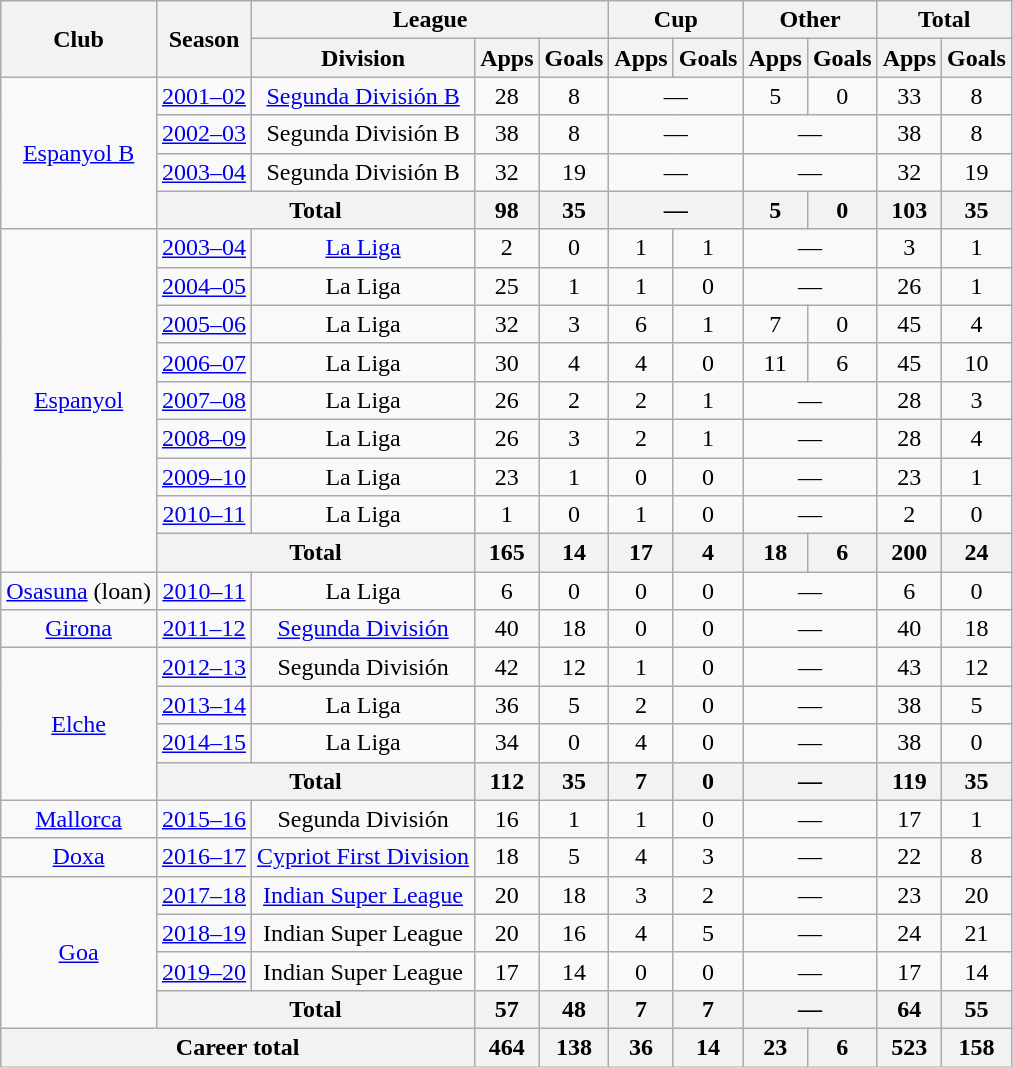<table class="wikitable" style="text-align:center">
<tr>
<th rowspan="2">Club</th>
<th rowspan="2">Season</th>
<th colspan="3">League</th>
<th colspan="2">Cup</th>
<th colspan="2">Other</th>
<th colspan="2">Total</th>
</tr>
<tr>
<th>Division</th>
<th>Apps</th>
<th>Goals</th>
<th>Apps</th>
<th>Goals</th>
<th>Apps</th>
<th>Goals</th>
<th>Apps</th>
<th>Goals</th>
</tr>
<tr>
<td rowspan="4"><a href='#'>Espanyol B</a></td>
<td><a href='#'>2001–02</a></td>
<td><a href='#'>Segunda División B</a></td>
<td>28</td>
<td>8</td>
<td colspan="2">—</td>
<td>5</td>
<td>0</td>
<td>33</td>
<td>8</td>
</tr>
<tr>
<td><a href='#'>2002–03</a></td>
<td>Segunda División B</td>
<td>38</td>
<td>8</td>
<td colspan="2">—</td>
<td colspan="2">—</td>
<td>38</td>
<td>8</td>
</tr>
<tr>
<td><a href='#'>2003–04</a></td>
<td>Segunda División B</td>
<td>32</td>
<td>19</td>
<td colspan="2">—</td>
<td colspan="2">—</td>
<td>32</td>
<td>19</td>
</tr>
<tr>
<th colspan="2">Total</th>
<th>98</th>
<th>35</th>
<th colspan="2">—</th>
<th>5</th>
<th>0</th>
<th>103</th>
<th>35</th>
</tr>
<tr>
<td rowspan="9"><a href='#'>Espanyol</a></td>
<td><a href='#'>2003–04</a></td>
<td><a href='#'>La Liga</a></td>
<td>2</td>
<td>0</td>
<td>1</td>
<td>1</td>
<td colspan="2">—</td>
<td>3</td>
<td>1</td>
</tr>
<tr>
<td><a href='#'>2004–05</a></td>
<td>La Liga</td>
<td>25</td>
<td>1</td>
<td>1</td>
<td>0</td>
<td colspan="2">—</td>
<td>26</td>
<td>1</td>
</tr>
<tr>
<td><a href='#'>2005–06</a></td>
<td>La Liga</td>
<td>32</td>
<td>3</td>
<td>6</td>
<td>1</td>
<td>7</td>
<td>0</td>
<td>45</td>
<td>4</td>
</tr>
<tr>
<td><a href='#'>2006–07</a></td>
<td>La Liga</td>
<td>30</td>
<td>4</td>
<td>4</td>
<td>0</td>
<td>11</td>
<td>6</td>
<td>45</td>
<td>10</td>
</tr>
<tr>
<td><a href='#'>2007–08</a></td>
<td>La Liga</td>
<td>26</td>
<td>2</td>
<td>2</td>
<td>1</td>
<td colspan="2">—</td>
<td>28</td>
<td>3</td>
</tr>
<tr>
<td><a href='#'>2008–09</a></td>
<td>La Liga</td>
<td>26</td>
<td>3</td>
<td>2</td>
<td>1</td>
<td colspan="2">—</td>
<td>28</td>
<td>4</td>
</tr>
<tr>
<td><a href='#'>2009–10</a></td>
<td>La Liga</td>
<td>23</td>
<td>1</td>
<td>0</td>
<td>0</td>
<td colspan="2">—</td>
<td>23</td>
<td>1</td>
</tr>
<tr>
<td><a href='#'>2010–11</a></td>
<td>La Liga</td>
<td>1</td>
<td>0</td>
<td>1</td>
<td>0</td>
<td colspan="2">—</td>
<td>2</td>
<td>0</td>
</tr>
<tr>
<th colspan="2">Total</th>
<th>165</th>
<th>14</th>
<th>17</th>
<th>4</th>
<th>18</th>
<th>6</th>
<th>200</th>
<th>24</th>
</tr>
<tr>
<td><a href='#'>Osasuna</a> (loan)</td>
<td><a href='#'>2010–11</a></td>
<td>La Liga</td>
<td>6</td>
<td>0</td>
<td>0</td>
<td>0</td>
<td colspan="2">—</td>
<td>6</td>
<td>0</td>
</tr>
<tr>
<td><a href='#'>Girona</a></td>
<td><a href='#'>2011–12</a></td>
<td><a href='#'>Segunda División</a></td>
<td>40</td>
<td>18</td>
<td>0</td>
<td>0</td>
<td colspan="2">—</td>
<td>40</td>
<td>18</td>
</tr>
<tr>
<td rowspan="4"><a href='#'>Elche</a></td>
<td><a href='#'>2012–13</a></td>
<td>Segunda División</td>
<td>42</td>
<td>12</td>
<td>1</td>
<td>0</td>
<td colspan="2">—</td>
<td>43</td>
<td>12</td>
</tr>
<tr>
<td><a href='#'>2013–14</a></td>
<td>La Liga</td>
<td>36</td>
<td>5</td>
<td>2</td>
<td>0</td>
<td colspan="2">—</td>
<td>38</td>
<td>5</td>
</tr>
<tr>
<td><a href='#'>2014–15</a></td>
<td>La Liga</td>
<td>34</td>
<td>0</td>
<td>4</td>
<td>0</td>
<td colspan="2">—</td>
<td>38</td>
<td>0</td>
</tr>
<tr>
<th colspan="2">Total</th>
<th>112</th>
<th>35</th>
<th>7</th>
<th>0</th>
<th colspan="2">—</th>
<th>119</th>
<th>35</th>
</tr>
<tr>
<td><a href='#'>Mallorca</a></td>
<td><a href='#'>2015–16</a></td>
<td>Segunda División</td>
<td>16</td>
<td>1</td>
<td>1</td>
<td>0</td>
<td colspan="2">—</td>
<td>17</td>
<td>1</td>
</tr>
<tr>
<td><a href='#'>Doxa</a></td>
<td><a href='#'>2016–17</a></td>
<td><a href='#'>Cypriot First Division</a></td>
<td>18</td>
<td>5</td>
<td>4</td>
<td>3</td>
<td colspan="2">—</td>
<td>22</td>
<td>8</td>
</tr>
<tr>
<td rowspan="4"><a href='#'>Goa</a></td>
<td><a href='#'>2017–18</a></td>
<td><a href='#'>Indian Super League</a></td>
<td>20</td>
<td>18</td>
<td>3</td>
<td>2</td>
<td colspan="2">—</td>
<td>23</td>
<td>20</td>
</tr>
<tr>
<td><a href='#'>2018–19</a></td>
<td>Indian Super League</td>
<td>20</td>
<td>16</td>
<td>4</td>
<td>5</td>
<td colspan="2">—</td>
<td>24</td>
<td>21</td>
</tr>
<tr>
<td><a href='#'>2019–20</a></td>
<td>Indian Super League</td>
<td>17</td>
<td>14</td>
<td>0</td>
<td>0</td>
<td colspan="2">—</td>
<td>17</td>
<td>14</td>
</tr>
<tr>
<th colspan="2">Total</th>
<th>57</th>
<th>48</th>
<th>7</th>
<th>7</th>
<th colspan="2">—</th>
<th>64</th>
<th>55</th>
</tr>
<tr>
<th colspan="3">Career total</th>
<th>464</th>
<th>138</th>
<th>36</th>
<th>14</th>
<th>23</th>
<th>6</th>
<th>523</th>
<th>158</th>
</tr>
</table>
